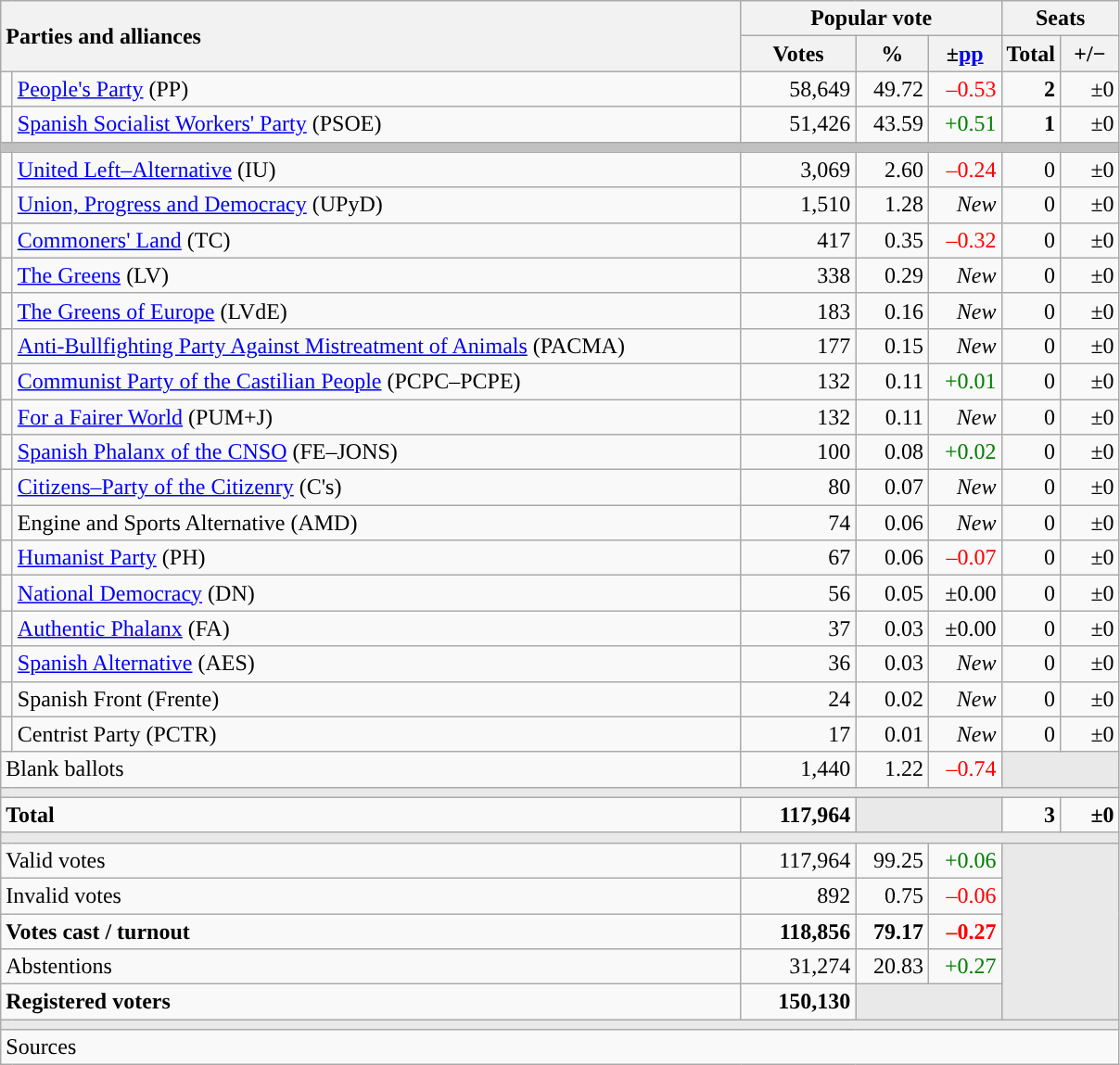<table class="wikitable" style="text-align:right;">
<tr>
<th style="text-align:left;" rowspan="2" colspan="2" width="525">Parties and alliances</th>
<th colspan="3">Popular vote</th>
<th colspan="2">Seats</th>
</tr>
<tr>
<th width="75">Votes</th>
<th width="45">%</th>
<th width="45">±<a href='#'>pp</a></th>
<th width="35">Total</th>
<th width="35">+/−</th>
</tr>
<tr>
<td width="1" style="color:inherit;background:"></td>
<td align="left"><a href='#'>People's Party</a> (PP)</td>
<td>58,649</td>
<td>49.72</td>
<td style="color:red;">–0.53</td>
<td><strong>2</strong></td>
<td>±0</td>
</tr>
<tr>
<td style="color:inherit;background:"></td>
<td align="left"><a href='#'>Spanish Socialist Workers' Party</a> (PSOE)</td>
<td>51,426</td>
<td>43.59</td>
<td style="color:green;">+0.51</td>
<td><strong>1</strong></td>
<td>±0</td>
</tr>
<tr>
<td colspan="7" bgcolor="#C0C0C0"></td>
</tr>
<tr>
<td style="color:inherit;background:"></td>
<td align="left"><a href='#'>United Left–Alternative</a> (IU)</td>
<td>3,069</td>
<td>2.60</td>
<td style="color:red;">–0.24</td>
<td>0</td>
<td>±0</td>
</tr>
<tr>
<td style="color:inherit;background:"></td>
<td align="left"><a href='#'>Union, Progress and Democracy</a> (UPyD)</td>
<td>1,510</td>
<td>1.28</td>
<td><em>New</em></td>
<td>0</td>
<td>±0</td>
</tr>
<tr>
<td style="color:inherit;background:"></td>
<td align="left"><a href='#'>Commoners' Land</a> (TC)</td>
<td>417</td>
<td>0.35</td>
<td style="color:red;">–0.32</td>
<td>0</td>
<td>±0</td>
</tr>
<tr>
<td style="color:inherit;background:"></td>
<td align="left"><a href='#'>The Greens</a> (LV)</td>
<td>338</td>
<td>0.29</td>
<td><em>New</em></td>
<td>0</td>
<td>±0</td>
</tr>
<tr>
<td style="color:inherit;background:"></td>
<td align="left"><a href='#'>The Greens of Europe</a> (LVdE)</td>
<td>183</td>
<td>0.16</td>
<td><em>New</em></td>
<td>0</td>
<td>±0</td>
</tr>
<tr>
<td style="color:inherit;background:"></td>
<td align="left"><a href='#'>Anti-Bullfighting Party Against Mistreatment of Animals</a> (PACMA)</td>
<td>177</td>
<td>0.15</td>
<td><em>New</em></td>
<td>0</td>
<td>±0</td>
</tr>
<tr>
<td style="color:inherit;background:"></td>
<td align="left"><a href='#'>Communist Party of the Castilian People</a> (PCPC–PCPE)</td>
<td>132</td>
<td>0.11</td>
<td style="color:green;">+0.01</td>
<td>0</td>
<td>±0</td>
</tr>
<tr>
<td style="color:inherit;background:"></td>
<td align="left"><a href='#'>For a Fairer World</a> (PUM+J)</td>
<td>132</td>
<td>0.11</td>
<td><em>New</em></td>
<td>0</td>
<td>±0</td>
</tr>
<tr>
<td style="color:inherit;background:"></td>
<td align="left"><a href='#'>Spanish Phalanx of the CNSO</a> (FE–JONS)</td>
<td>100</td>
<td>0.08</td>
<td style="color:green;">+0.02</td>
<td>0</td>
<td>±0</td>
</tr>
<tr>
<td style="color:inherit;background:"></td>
<td align="left"><a href='#'>Citizens–Party of the Citizenry</a> (C's)</td>
<td>80</td>
<td>0.07</td>
<td><em>New</em></td>
<td>0</td>
<td>±0</td>
</tr>
<tr>
<td style="color:inherit;background:"></td>
<td align="left">Engine and Sports Alternative (AMD)</td>
<td>74</td>
<td>0.06</td>
<td><em>New</em></td>
<td>0</td>
<td>±0</td>
</tr>
<tr>
<td style="color:inherit;background:"></td>
<td align="left"><a href='#'>Humanist Party</a> (PH)</td>
<td>67</td>
<td>0.06</td>
<td style="color:red;">–0.07</td>
<td>0</td>
<td>±0</td>
</tr>
<tr>
<td style="color:inherit;background:"></td>
<td align="left"><a href='#'>National Democracy</a> (DN)</td>
<td>56</td>
<td>0.05</td>
<td>±0.00</td>
<td>0</td>
<td>±0</td>
</tr>
<tr>
<td style="color:inherit;background:"></td>
<td align="left"><a href='#'>Authentic Phalanx</a> (FA)</td>
<td>37</td>
<td>0.03</td>
<td>±0.00</td>
<td>0</td>
<td>±0</td>
</tr>
<tr>
<td style="color:inherit;background:"></td>
<td align="left"><a href='#'>Spanish Alternative</a> (AES)</td>
<td>36</td>
<td>0.03</td>
<td><em>New</em></td>
<td>0</td>
<td>±0</td>
</tr>
<tr>
<td style="color:inherit;background:"></td>
<td align="left">Spanish Front (Frente)</td>
<td>24</td>
<td>0.02</td>
<td><em>New</em></td>
<td>0</td>
<td>±0</td>
</tr>
<tr>
<td style="color:inherit;background:"></td>
<td align="left">Centrist Party (PCTR)</td>
<td>17</td>
<td>0.01</td>
<td><em>New</em></td>
<td>0</td>
<td>±0</td>
</tr>
<tr>
<td align="left" colspan="2">Blank ballots</td>
<td>1,440</td>
<td>1.22</td>
<td style="color:red;">–0.74</td>
<td bgcolor="#E9E9E9" colspan="2"></td>
</tr>
<tr>
<td colspan="7" bgcolor="#E9E9E9"></td>
</tr>
<tr style="font-weight:bold;">
<td align="left" colspan="2">Total</td>
<td>117,964</td>
<td bgcolor="#E9E9E9" colspan="2"></td>
<td>3</td>
<td>±0</td>
</tr>
<tr>
<td colspan="7" bgcolor="#E9E9E9"></td>
</tr>
<tr>
<td align="left" colspan="2">Valid votes</td>
<td>117,964</td>
<td>99.25</td>
<td style="color:green;">+0.06</td>
<td bgcolor="#E9E9E9" colspan="2" rowspan="5"></td>
</tr>
<tr>
<td align="left" colspan="2">Invalid votes</td>
<td>892</td>
<td>0.75</td>
<td style="color:red;">–0.06</td>
</tr>
<tr style="font-weight:bold;">
<td align="left" colspan="2">Votes cast / turnout</td>
<td>118,856</td>
<td>79.17</td>
<td style="color:red;">–0.27</td>
</tr>
<tr>
<td align="left" colspan="2">Abstentions</td>
<td>31,274</td>
<td>20.83</td>
<td style="color:green;">+0.27</td>
</tr>
<tr style="font-weight:bold;">
<td align="left" colspan="2">Registered voters</td>
<td>150,130</td>
<td bgcolor="#E9E9E9" colspan="2"></td>
</tr>
<tr>
<td colspan="7" bgcolor="#E9E9E9"></td>
</tr>
<tr>
<td align="left" colspan="7">Sources</td>
</tr>
</table>
